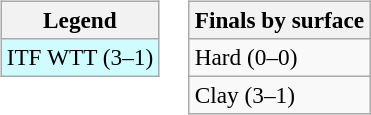<table>
<tr valign=top>
<td><br><table class="wikitable" style=font-size:97%>
<tr>
<th>Legend</th>
</tr>
<tr style="background:#cffcff;">
<td>ITF WTT (3–1)</td>
</tr>
</table>
</td>
<td><br><table class="wikitable" style=font-size:97%>
<tr>
<th>Finals by surface</th>
</tr>
<tr>
<td>Hard (0–0)</td>
</tr>
<tr>
<td>Clay (3–1)</td>
</tr>
</table>
</td>
</tr>
</table>
